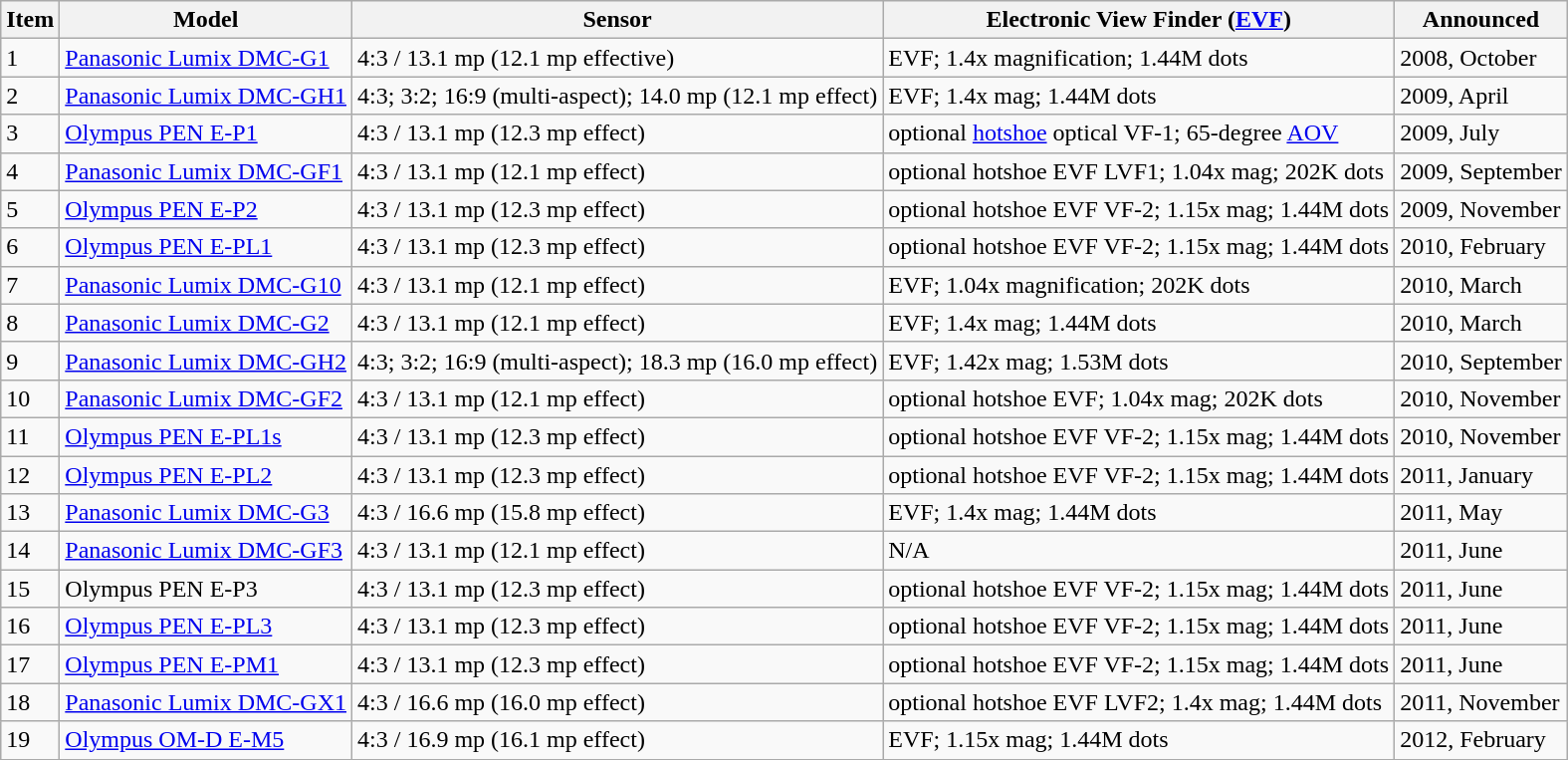<table class="wikitable sortable">
<tr>
<th>Item</th>
<th>Model</th>
<th>Sensor</th>
<th>Electronic View Finder (<a href='#'>EVF</a>)</th>
<th>Announced</th>
</tr>
<tr>
<td>1</td>
<td><a href='#'>Panasonic Lumix DMC-G1</a></td>
<td>4:3 / 13.1 mp (12.1 mp effective)</td>
<td>EVF; 1.4x magnification; 1.44M dots</td>
<td>2008, October</td>
</tr>
<tr>
<td>2</td>
<td><a href='#'>Panasonic Lumix DMC-GH1</a></td>
<td>4:3; 3:2; 16:9 (multi-aspect); 14.0 mp (12.1 mp effect)</td>
<td>EVF; 1.4x mag; 1.44M dots</td>
<td>2009, April</td>
</tr>
<tr>
<td>3</td>
<td><a href='#'>Olympus PEN E-P1</a></td>
<td>4:3 / 13.1 mp (12.3 mp effect)</td>
<td>optional <a href='#'>hotshoe</a> optical VF-1; 65-degree <a href='#'>AOV</a></td>
<td>2009, July</td>
</tr>
<tr>
<td>4</td>
<td><a href='#'>Panasonic Lumix DMC-GF1</a></td>
<td>4:3 / 13.1 mp (12.1 mp effect)</td>
<td>optional hotshoe EVF LVF1; 1.04x mag; 202K dots</td>
<td>2009, September</td>
</tr>
<tr>
<td>5</td>
<td><a href='#'>Olympus PEN E-P2</a></td>
<td>4:3 / 13.1 mp (12.3 mp effect)</td>
<td>optional hotshoe EVF VF-2; 1.15x mag; 1.44M dots</td>
<td>2009, November</td>
</tr>
<tr>
<td>6</td>
<td><a href='#'>Olympus PEN E-PL1</a></td>
<td>4:3 / 13.1 mp (12.3 mp effect)</td>
<td>optional hotshoe EVF VF-2; 1.15x mag; 1.44M dots</td>
<td>2010, February</td>
</tr>
<tr>
<td>7</td>
<td><a href='#'>Panasonic Lumix DMC-G10</a></td>
<td>4:3 / 13.1 mp (12.1 mp effect)</td>
<td>EVF; 1.04x magnification; 202K dots</td>
<td>2010, March</td>
</tr>
<tr>
<td>8</td>
<td><a href='#'>Panasonic Lumix DMC-G2</a></td>
<td>4:3 / 13.1 mp (12.1 mp effect)</td>
<td>EVF; 1.4x mag; 1.44M dots</td>
<td>2010, March</td>
</tr>
<tr>
<td>9</td>
<td><a href='#'>Panasonic Lumix DMC-GH2</a></td>
<td>4:3; 3:2; 16:9 (multi-aspect); 18.3 mp (16.0 mp effect)</td>
<td>EVF; 1.42x mag; 1.53M dots</td>
<td>2010, September</td>
</tr>
<tr>
<td>10</td>
<td><a href='#'>Panasonic Lumix DMC-GF2</a></td>
<td>4:3 / 13.1 mp (12.1 mp effect)</td>
<td>optional hotshoe EVF; 1.04x mag; 202K dots</td>
<td>2010, November</td>
</tr>
<tr>
<td>11</td>
<td><a href='#'>Olympus PEN E-PL1s</a></td>
<td>4:3 / 13.1 mp (12.3 mp effect)</td>
<td>optional hotshoe EVF VF-2; 1.15x mag; 1.44M dots</td>
<td>2010, November</td>
</tr>
<tr>
<td>12</td>
<td><a href='#'>Olympus PEN E-PL2</a></td>
<td>4:3 / 13.1 mp (12.3 mp effect)</td>
<td>optional hotshoe EVF VF-2; 1.15x mag; 1.44M dots</td>
<td>2011, January</td>
</tr>
<tr>
<td>13</td>
<td><a href='#'>Panasonic Lumix DMC-G3</a></td>
<td>4:3 / 16.6 mp (15.8 mp effect)</td>
<td>EVF; 1.4x mag; 1.44M dots</td>
<td>2011, May</td>
</tr>
<tr>
<td>14</td>
<td><a href='#'>Panasonic Lumix DMC-GF3</a></td>
<td>4:3 / 13.1 mp (12.1 mp effect)</td>
<td>N/A</td>
<td>2011, June</td>
</tr>
<tr>
<td>15</td>
<td>Olympus PEN E-P3</td>
<td>4:3 / 13.1 mp (12.3 mp effect)</td>
<td>optional hotshoe EVF VF-2; 1.15x mag; 1.44M dots</td>
<td>2011, June</td>
</tr>
<tr>
<td>16</td>
<td><a href='#'>Olympus PEN E-PL3</a></td>
<td>4:3 / 13.1 mp (12.3 mp effect)</td>
<td>optional hotshoe EVF VF-2; 1.15x mag; 1.44M dots</td>
<td>2011, June</td>
</tr>
<tr>
<td>17</td>
<td><a href='#'>Olympus PEN E-PM1</a></td>
<td>4:3 / 13.1 mp (12.3 mp effect)</td>
<td>optional hotshoe EVF VF-2; 1.15x mag; 1.44M dots</td>
<td>2011, June</td>
</tr>
<tr>
<td>18</td>
<td><a href='#'>Panasonic Lumix DMC-GX1</a></td>
<td>4:3 / 16.6 mp (16.0 mp effect)</td>
<td>optional hotshoe EVF LVF2; 1.4x mag; 1.44M dots</td>
<td>2011, November</td>
</tr>
<tr>
<td>19</td>
<td><a href='#'>Olympus OM-D E-M5</a></td>
<td>4:3 / 16.9 mp (16.1 mp effect)</td>
<td>EVF; 1.15x mag; 1.44M dots</td>
<td>2012, February</td>
</tr>
</table>
